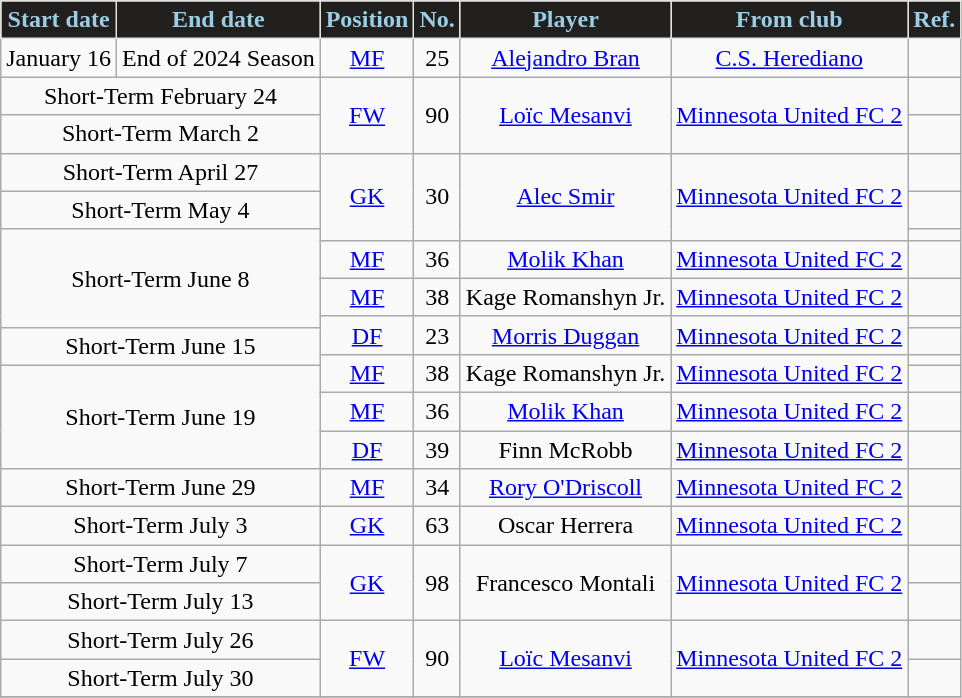<table class="wikitable sortable" style="text-align:center">
<tr>
<th style="background:#21201E;color:#9BCEE3;border:1px solid #E1E2DD">Start date</th>
<th style="background:#21201E;color:#9BCEE3;border:1px solid #E1E2DD">End date</th>
<th style="background:#21201E;color:#9BCEE3;border:1px solid #E1E2DD">Position</th>
<th style="background:#21201E;color:#9BCEE3;border:1px solid #E1E2DD">No.</th>
<th style="background:#21201E;color:#9BCEE3;border:1px solid #E1E2DD">Player</th>
<th style="background:#21201E;color:#9BCEE3;border:1px solid #E1E2DD">From club</th>
<th style="background:#21201E;color:#9BCEE3;border:1px solid #E1E2DD">Ref.</th>
</tr>
<tr>
<td>January 16</td>
<td>End of 2024 Season</td>
<td><a href='#'>MF</a></td>
<td>25</td>
<td> <a href='#'>Alejandro Bran</a></td>
<td> <a href='#'>C.S. Herediano</a></td>
<td></td>
</tr>
<tr>
<td colspan="2">Short-Term February 24</td>
<td rowspan="2"><a href='#'>FW</a></td>
<td rowspan="2">90</td>
<td rowspan="2"> <a href='#'>Loïc Mesanvi</a></td>
<td rowspan="2"> <a href='#'>Minnesota United FC 2</a></td>
<td></td>
</tr>
<tr>
<td colspan="2">Short-Term March 2</td>
<td></td>
</tr>
<tr>
<td colspan="2">Short-Term April 27</td>
<td rowspan="3"><a href='#'>GK</a></td>
<td rowspan="3">30</td>
<td rowspan="3"> <a href='#'>Alec Smir</a></td>
<td rowspan="3"> <a href='#'>Minnesota United FC 2</a></td>
<td></td>
</tr>
<tr>
<td colspan="2">Short-Term May 4</td>
<td></td>
</tr>
<tr>
<td colspan="2" rowspan="4">Short-Term June 8</td>
<td></td>
</tr>
<tr>
<td><a href='#'>MF</a></td>
<td>36</td>
<td> <a href='#'>Molik Khan</a></td>
<td> <a href='#'>Minnesota United FC 2</a></td>
<td></td>
</tr>
<tr>
<td><a href='#'>MF</a></td>
<td>38</td>
<td> Kage Romanshyn Jr.</td>
<td> <a href='#'>Minnesota United FC 2</a></td>
<td></td>
</tr>
<tr>
<td rowspan="2"><a href='#'>DF</a></td>
<td rowspan="2">23</td>
<td rowspan="2"> <a href='#'>Morris Duggan</a></td>
<td rowspan="2"> <a href='#'>Minnesota United FC 2</a></td>
<td></td>
</tr>
<tr>
<td colspan="2" rowspan="2">Short-Term June 15</td>
<td></td>
</tr>
<tr>
<td rowspan="2"><a href='#'>MF</a></td>
<td rowspan="2">38</td>
<td rowspan="2"> Kage Romanshyn Jr.</td>
<td rowspan="2"> <a href='#'>Minnesota United FC 2</a></td>
<td></td>
</tr>
<tr>
<td colspan="2" rowspan="3">Short-Term June 19</td>
<td></td>
</tr>
<tr>
<td><a href='#'>MF</a></td>
<td>36</td>
<td> <a href='#'>Molik Khan</a></td>
<td> <a href='#'>Minnesota United FC 2</a></td>
<td></td>
</tr>
<tr>
<td><a href='#'>DF</a></td>
<td>39</td>
<td> Finn McRobb</td>
<td> <a href='#'>Minnesota United FC 2</a></td>
<td></td>
</tr>
<tr>
<td colspan="2">Short-Term June 29</td>
<td><a href='#'>MF</a></td>
<td>34</td>
<td> <a href='#'>Rory O'Driscoll</a></td>
<td> <a href='#'>Minnesota United FC 2</a></td>
<td></td>
</tr>
<tr>
<td colspan="2">Short-Term July 3</td>
<td><a href='#'>GK</a></td>
<td>63</td>
<td> Oscar Herrera</td>
<td> <a href='#'>Minnesota United FC 2</a></td>
<td></td>
</tr>
<tr>
<td colspan="2">Short-Term July 7</td>
<td rowspan="2"><a href='#'>GK</a></td>
<td rowspan="2">98</td>
<td rowspan="2"> Francesco Montali</td>
<td rowspan="2"> <a href='#'>Minnesota United FC 2</a></td>
<td></td>
</tr>
<tr>
<td colspan="2">Short-Term July 13</td>
<td></td>
</tr>
<tr>
<td colspan="2">Short-Term July 26</td>
<td rowspan="2"><a href='#'>FW</a></td>
<td rowspan="2">90</td>
<td rowspan="2"> <a href='#'>Loïc Mesanvi</a></td>
<td rowspan="2"> <a href='#'>Minnesota United FC 2</a></td>
<td></td>
</tr>
<tr>
<td colspan="2">Short-Term July 30</td>
<td></td>
</tr>
<tr>
</tr>
</table>
